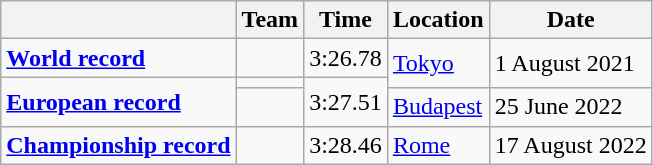<table class=wikitable>
<tr>
<th></th>
<th>Team</th>
<th>Time</th>
<th>Location</th>
<th>Date</th>
</tr>
<tr>
<td><strong><a href='#'>World record</a></strong></td>
<td></td>
<td>3:26.78</td>
<td rowspan=2><a href='#'>Tokyo</a></td>
<td rowspan=2>1 August 2021</td>
</tr>
<tr>
<td rowspan=2><strong><a href='#'>European record</a></strong></td>
<td></td>
<td rowspan=2>3:27.51</td>
</tr>
<tr>
<td></td>
<td><a href='#'>Budapest</a></td>
<td>25 June 2022</td>
</tr>
<tr>
<td><strong><a href='#'>Championship record</a></strong></td>
<td></td>
<td>3:28.46</td>
<td><a href='#'>Rome</a></td>
<td>17 August 2022</td>
</tr>
</table>
